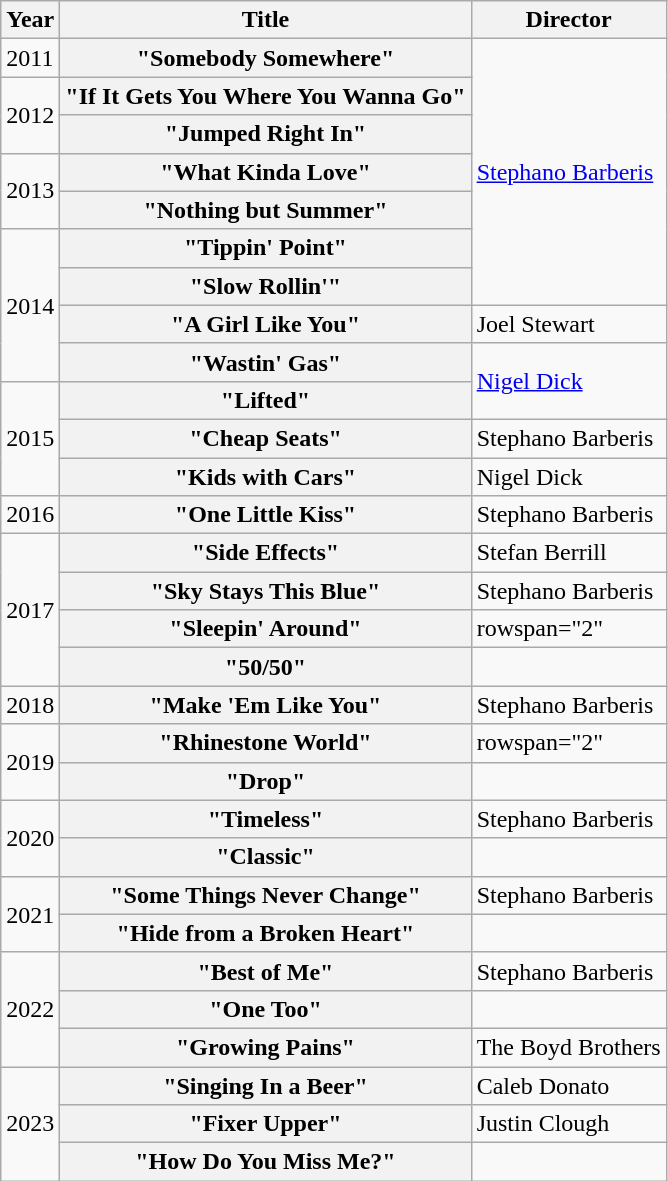<table class="wikitable plainrowheaders">
<tr>
<th scope="col">Year</th>
<th scope="col">Title</th>
<th scope="col">Director</th>
</tr>
<tr>
<td>2011</td>
<th scope="row">"Somebody Somewhere"</th>
<td rowspan="7"><a href='#'>Stephano Barberis</a></td>
</tr>
<tr>
<td rowspan="2">2012</td>
<th scope="row">"If It Gets You Where You Wanna Go"</th>
</tr>
<tr>
<th scope="row">"Jumped Right In"</th>
</tr>
<tr>
<td rowspan="2">2013</td>
<th scope="row">"What Kinda Love"</th>
</tr>
<tr>
<th scope="row">"Nothing but Summer"</th>
</tr>
<tr>
<td rowspan="4">2014</td>
<th scope="row">"Tippin' Point"</th>
</tr>
<tr>
<th scope="row">"Slow Rollin'"</th>
</tr>
<tr>
<th scope="row">"A Girl Like You" </th>
<td>Joel Stewart</td>
</tr>
<tr>
<th scope="row">"Wastin' Gas"</th>
<td rowspan="2"><a href='#'>Nigel Dick</a></td>
</tr>
<tr>
<td rowspan="3">2015</td>
<th scope="row">"Lifted"</th>
</tr>
<tr>
<th scope="row">"Cheap Seats"</th>
<td>Stephano Barberis</td>
</tr>
<tr>
<th scope="row">"Kids with Cars"</th>
<td>Nigel Dick</td>
</tr>
<tr>
<td>2016</td>
<th scope="row">"One Little Kiss"</th>
<td>Stephano Barberis</td>
</tr>
<tr>
<td rowspan="4">2017</td>
<th scope="row">"Side Effects"</th>
<td>Stefan Berrill</td>
</tr>
<tr>
<th scope="row">"Sky Stays This Blue"</th>
<td>Stephano Barberis</td>
</tr>
<tr>
<th scope="row">"Sleepin' Around"</th>
<td>rowspan="2" </td>
</tr>
<tr>
<th scope="row">"50/50"</th>
</tr>
<tr>
<td>2018</td>
<th scope="row">"Make 'Em Like You"</th>
<td>Stephano Barberis</td>
</tr>
<tr>
<td rowspan="2">2019</td>
<th scope="row">"Rhinestone World"</th>
<td>rowspan="2" </td>
</tr>
<tr>
<th scope="row">"Drop"</th>
</tr>
<tr>
<td rowspan="2">2020</td>
<th scope="row">"Timeless"</th>
<td>Stephano Barberis</td>
</tr>
<tr>
<th scope="row">"Classic"</th>
<td></td>
</tr>
<tr>
<td rowspan="2">2021</td>
<th scope="row">"Some Things Never Change"</th>
<td>Stephano Barberis</td>
</tr>
<tr>
<th scope="row">"Hide from a Broken Heart"</th>
<td></td>
</tr>
<tr>
<td rowspan="3">2022</td>
<th scope="row">"Best of Me"<br></th>
<td>Stephano Barberis</td>
</tr>
<tr>
<th scope="row">"One Too"<br></th>
<td></td>
</tr>
<tr>
<th scope="row">"Growing Pains"<br></th>
<td>The Boyd Brothers</td>
</tr>
<tr>
<td rowspan="3">2023</td>
<th scope="row">"Singing In a Beer"</th>
<td>Caleb Donato</td>
</tr>
<tr>
<th scope="row">"Fixer Upper"</th>
<td>Justin Clough</td>
</tr>
<tr>
<th scope="row">"How Do You Miss Me?"</th>
<td></td>
</tr>
</table>
